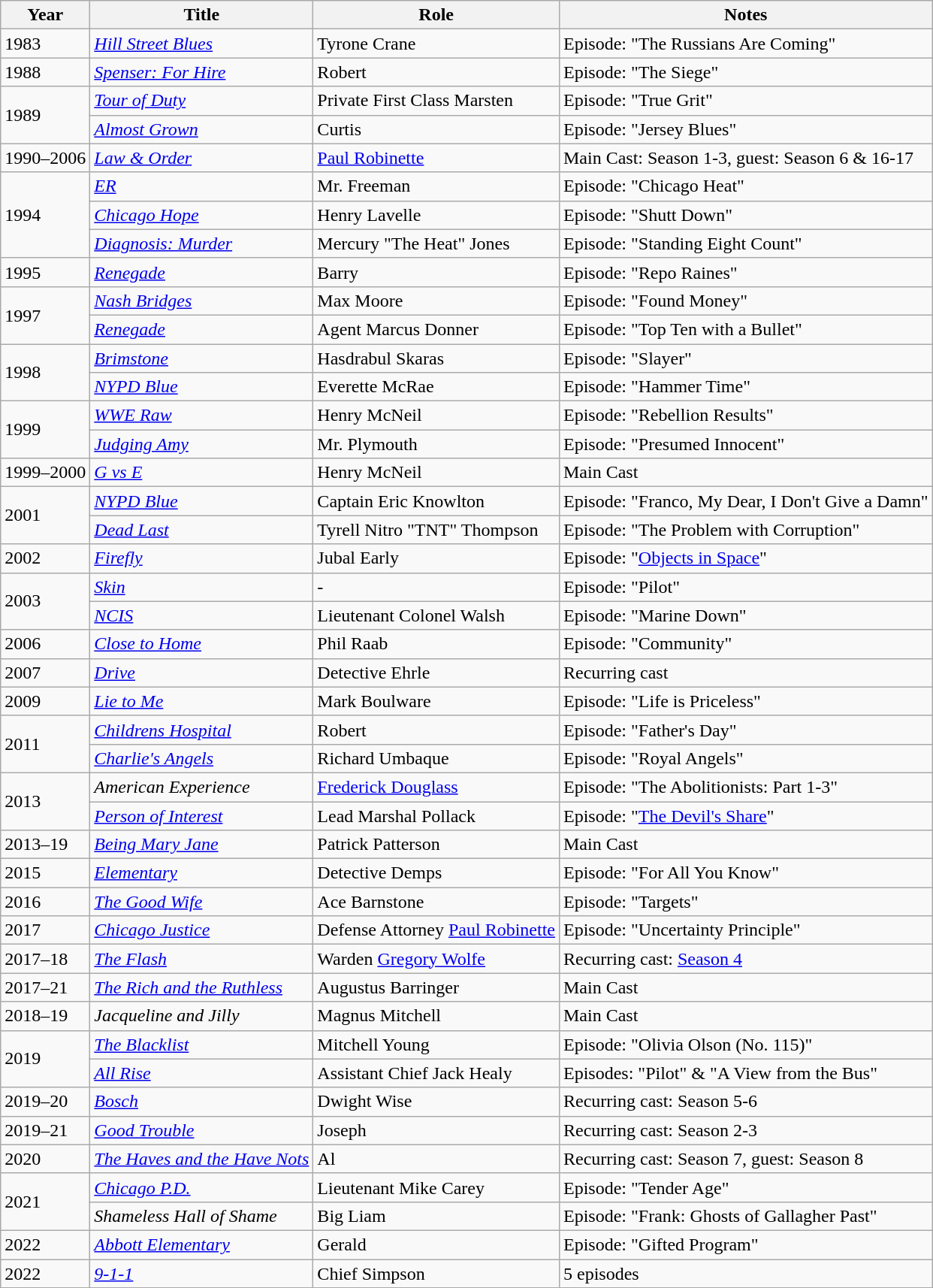<table class="wikitable sortable">
<tr>
<th>Year</th>
<th>Title</th>
<th>Role</th>
<th>Notes</th>
</tr>
<tr>
<td>1983</td>
<td><em><a href='#'>Hill Street Blues</a></em></td>
<td>Tyrone Crane</td>
<td>Episode: "The Russians Are Coming"</td>
</tr>
<tr>
<td>1988</td>
<td><em><a href='#'>Spenser: For Hire</a></em></td>
<td>Robert</td>
<td>Episode: "The Siege"</td>
</tr>
<tr>
<td rowspan="2">1989</td>
<td><em><a href='#'>Tour of Duty</a></em></td>
<td>Private First Class Marsten</td>
<td>Episode: "True Grit"</td>
</tr>
<tr>
<td><em><a href='#'>Almost Grown</a></em></td>
<td>Curtis</td>
<td>Episode: "Jersey Blues"</td>
</tr>
<tr>
<td>1990–2006</td>
<td><em><a href='#'>Law & Order</a></em></td>
<td><a href='#'>Paul Robinette</a></td>
<td>Main Cast: Season 1-3, guest: Season 6 & 16-17</td>
</tr>
<tr>
<td rowspan="3">1994</td>
<td><em><a href='#'>ER</a></em></td>
<td>Mr. Freeman</td>
<td>Episode: "Chicago Heat"</td>
</tr>
<tr>
<td><em><a href='#'>Chicago Hope</a></em></td>
<td>Henry Lavelle</td>
<td>Episode: "Shutt Down"</td>
</tr>
<tr>
<td><em><a href='#'>Diagnosis: Murder</a></em></td>
<td>Mercury "The Heat" Jones</td>
<td>Episode: "Standing Eight Count"</td>
</tr>
<tr>
<td>1995</td>
<td><em><a href='#'>Renegade</a></em></td>
<td>Barry</td>
<td>Episode: "Repo Raines"</td>
</tr>
<tr>
<td rowspan="2">1997</td>
<td><em><a href='#'>Nash Bridges</a></em></td>
<td>Max Moore</td>
<td>Episode: "Found Money"</td>
</tr>
<tr>
<td><em><a href='#'>Renegade</a></em></td>
<td>Agent Marcus Donner</td>
<td>Episode: "Top Ten with a Bullet"</td>
</tr>
<tr>
<td rowspan="2">1998</td>
<td><em><a href='#'>Brimstone</a></em></td>
<td>Hasdrabul Skaras</td>
<td>Episode: "Slayer"</td>
</tr>
<tr>
<td><em><a href='#'>NYPD Blue</a></em></td>
<td>Everette McRae</td>
<td>Episode: "Hammer Time"</td>
</tr>
<tr>
<td rowspan="2">1999</td>
<td><em><a href='#'>WWE Raw</a></em></td>
<td>Henry McNeil</td>
<td>Episode: "Rebellion Results"</td>
</tr>
<tr>
<td><em><a href='#'>Judging Amy</a></em></td>
<td>Mr. Plymouth</td>
<td>Episode: "Presumed Innocent"</td>
</tr>
<tr>
<td>1999–2000</td>
<td><em><a href='#'>G vs E</a></em></td>
<td>Henry McNeil</td>
<td>Main Cast</td>
</tr>
<tr>
<td rowspan="2">2001</td>
<td><em><a href='#'>NYPD Blue</a></em></td>
<td>Captain Eric Knowlton</td>
<td>Episode: "Franco, My Dear, I Don't Give a Damn"</td>
</tr>
<tr>
<td><em><a href='#'>Dead Last</a></em></td>
<td>Tyrell Nitro "TNT" Thompson</td>
<td>Episode: "The Problem with Corruption"</td>
</tr>
<tr>
<td>2002</td>
<td><em><a href='#'>Firefly</a></em></td>
<td>Jubal Early</td>
<td>Episode: "<a href='#'>Objects in Space</a>"</td>
</tr>
<tr>
<td rowspan="2">2003</td>
<td><em><a href='#'>Skin</a></em></td>
<td>-</td>
<td>Episode: "Pilot"</td>
</tr>
<tr>
<td><em><a href='#'>NCIS</a></em></td>
<td>Lieutenant Colonel Walsh</td>
<td>Episode: "Marine Down"</td>
</tr>
<tr>
<td>2006</td>
<td><em><a href='#'>Close to Home</a></em></td>
<td>Phil Raab</td>
<td>Episode: "Community"</td>
</tr>
<tr>
<td>2007</td>
<td><em><a href='#'>Drive</a></em></td>
<td>Detective Ehrle</td>
<td>Recurring cast</td>
</tr>
<tr>
<td>2009</td>
<td><em><a href='#'>Lie to Me</a></em></td>
<td>Mark Boulware</td>
<td>Episode: "Life is Priceless"</td>
</tr>
<tr>
<td rowspan="2">2011</td>
<td><em><a href='#'>Childrens Hospital</a></em></td>
<td>Robert</td>
<td>Episode: "Father's Day"</td>
</tr>
<tr>
<td><em><a href='#'>Charlie's Angels</a></em></td>
<td>Richard Umbaque</td>
<td>Episode: "Royal Angels"</td>
</tr>
<tr>
<td rowspan="2">2013</td>
<td><em>American Experience</em></td>
<td><a href='#'>Frederick Douglass</a></td>
<td>Episode: "The Abolitionists: Part 1-3"</td>
</tr>
<tr>
<td><em><a href='#'>Person of Interest</a></em></td>
<td>Lead Marshal Pollack</td>
<td>Episode: "<a href='#'>The Devil's Share</a>"</td>
</tr>
<tr>
<td>2013–19</td>
<td><em><a href='#'>Being Mary Jane</a></em></td>
<td>Patrick Patterson</td>
<td>Main Cast</td>
</tr>
<tr>
<td>2015</td>
<td><em><a href='#'>Elementary</a></em></td>
<td>Detective Demps</td>
<td>Episode: "For All You Know"</td>
</tr>
<tr>
<td>2016</td>
<td><em><a href='#'>The Good Wife</a></em></td>
<td>Ace Barnstone</td>
<td>Episode: "Targets"</td>
</tr>
<tr>
<td>2017</td>
<td><em><a href='#'>Chicago Justice</a></em></td>
<td>Defense Attorney <a href='#'>Paul Robinette</a></td>
<td>Episode: "Uncertainty Principle" </td>
</tr>
<tr>
<td>2017–18</td>
<td><em><a href='#'>The Flash</a></em></td>
<td>Warden <a href='#'>Gregory Wolfe</a></td>
<td>Recurring cast: <a href='#'>Season 4</a></td>
</tr>
<tr>
<td>2017–21</td>
<td><em><a href='#'>The Rich and the Ruthless</a></em></td>
<td>Augustus Barringer</td>
<td>Main Cast</td>
</tr>
<tr>
<td>2018–19</td>
<td><em>Jacqueline and Jilly</em></td>
<td>Magnus Mitchell</td>
<td>Main Cast</td>
</tr>
<tr>
<td rowspan="2">2019</td>
<td><em><a href='#'>The Blacklist</a></em></td>
<td>Mitchell Young</td>
<td>Episode: "Olivia Olson (No. 115)"</td>
</tr>
<tr>
<td><em><a href='#'>All Rise</a></em></td>
<td>Assistant Chief Jack Healy</td>
<td>Episodes: "Pilot" & "A View from the Bus"</td>
</tr>
<tr>
<td>2019–20</td>
<td><em><a href='#'>Bosch</a></em></td>
<td>Dwight Wise</td>
<td>Recurring cast: Season 5-6</td>
</tr>
<tr>
<td>2019–21</td>
<td><em><a href='#'>Good Trouble</a></em></td>
<td>Joseph</td>
<td>Recurring cast: Season 2-3</td>
</tr>
<tr>
<td>2020</td>
<td><em><a href='#'>The Haves and the Have Nots</a></em></td>
<td>Al</td>
<td>Recurring cast: Season 7, guest: Season 8</td>
</tr>
<tr>
<td rowspan="2">2021</td>
<td><em><a href='#'>Chicago P.D.</a></em></td>
<td>Lieutenant Mike Carey</td>
<td>Episode: "Tender Age"</td>
</tr>
<tr>
<td><em>Shameless Hall of Shame</em></td>
<td>Big Liam</td>
<td>Episode: "Frank: Ghosts of Gallagher Past"</td>
</tr>
<tr>
<td>2022</td>
<td><em><a href='#'>Abbott Elementary</a></em></td>
<td>Gerald</td>
<td>Episode: "Gifted Program"</td>
</tr>
<tr>
<td>2022</td>
<td><em><a href='#'>9-1-1</a> </em></td>
<td>Chief Simpson</td>
<td>5 episodes</td>
</tr>
</table>
